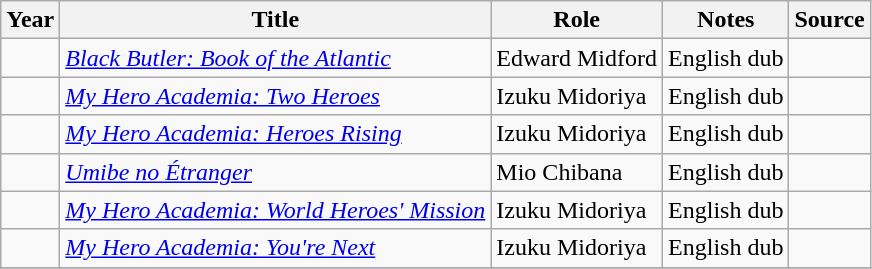<table class="wikitable sortable plainrowheaders">
<tr>
<th>Year</th>
<th>Title</th>
<th>Role</th>
<th class="unsortable">Notes</th>
<th class="unsortable">Source</th>
</tr>
<tr>
<td></td>
<td><em><a href='#'>Black Butler: Book of the Atlantic</a></em></td>
<td>Edward Midford</td>
<td>English dub</td>
<td></td>
</tr>
<tr>
<td></td>
<td><em><a href='#'>My Hero Academia: Two Heroes</a></em></td>
<td>Izuku Midoriya</td>
<td>English dub</td>
<td></td>
</tr>
<tr>
<td></td>
<td><em><a href='#'>My Hero Academia: Heroes Rising</a></em></td>
<td>Izuku Midoriya</td>
<td>English dub</td>
<td></td>
</tr>
<tr>
<td></td>
<td><em><a href='#'>Umibe no Étranger</a></em></td>
<td>Mio Chibana</td>
<td>English dub</td>
<td></td>
</tr>
<tr>
<td></td>
<td><em><a href='#'>My Hero Academia: World Heroes' Mission</a></em></td>
<td>Izuku Midoriya</td>
<td>English dub</td>
<td></td>
</tr>
<tr>
<td></td>
<td><em><a href='#'>My Hero Academia: You're Next</a></em></td>
<td>Izuku Midoriya</td>
<td>English dub</td>
<td></td>
</tr>
<tr>
</tr>
</table>
